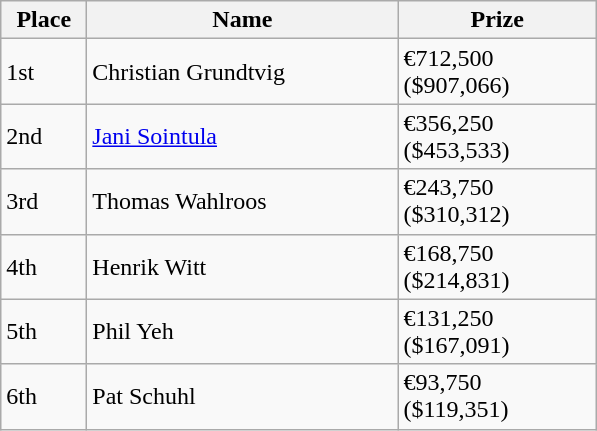<table class="wikitable">
<tr>
<th width="50">Place</th>
<th width="200">Name</th>
<th width="125">Prize</th>
</tr>
<tr>
<td>1st</td>
<td>Christian Grundtvig</td>
<td>€712,500 ($907,066)</td>
</tr>
<tr>
<td>2nd</td>
<td><a href='#'>Jani Sointula</a></td>
<td>€356,250 ($453,533)</td>
</tr>
<tr>
<td>3rd</td>
<td>Thomas Wahlroos</td>
<td>€243,750 ($310,312)</td>
</tr>
<tr>
<td>4th</td>
<td>Henrik Witt</td>
<td>€168,750 ($214,831)</td>
</tr>
<tr>
<td>5th</td>
<td>Phil Yeh</td>
<td>€131,250 ($167,091)</td>
</tr>
<tr>
<td>6th</td>
<td>Pat Schuhl</td>
<td>€93,750 ($119,351)</td>
</tr>
</table>
